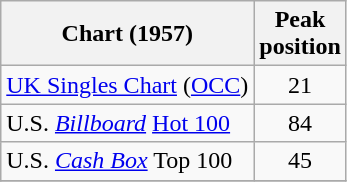<table class="wikitable sortable">
<tr>
<th align="left">Chart (1957)</th>
<th align="left">Peak<br>position</th>
</tr>
<tr>
<td><a href='#'>UK Singles Chart</a> (<a href='#'>OCC</a>)</td>
<td style="text-align:center;">21</td>
</tr>
<tr>
<td>U.S. <em><a href='#'>Billboard</a></em> <a href='#'>Hot 100</a></td>
<td style="text-align:center;">84</td>
</tr>
<tr>
<td>U.S. <em><a href='#'>Cash Box</a></em> Top 100 </td>
<td style="text-align:center;">45</td>
</tr>
<tr>
</tr>
</table>
